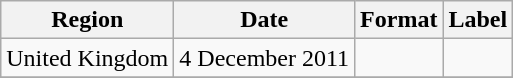<table class=wikitable>
<tr>
<th>Region</th>
<th>Date</th>
<th>Format</th>
<th>Label</th>
</tr>
<tr>
<td>United Kingdom</td>
<td>4 December 2011</td>
<td></td>
<td></td>
</tr>
<tr>
</tr>
</table>
